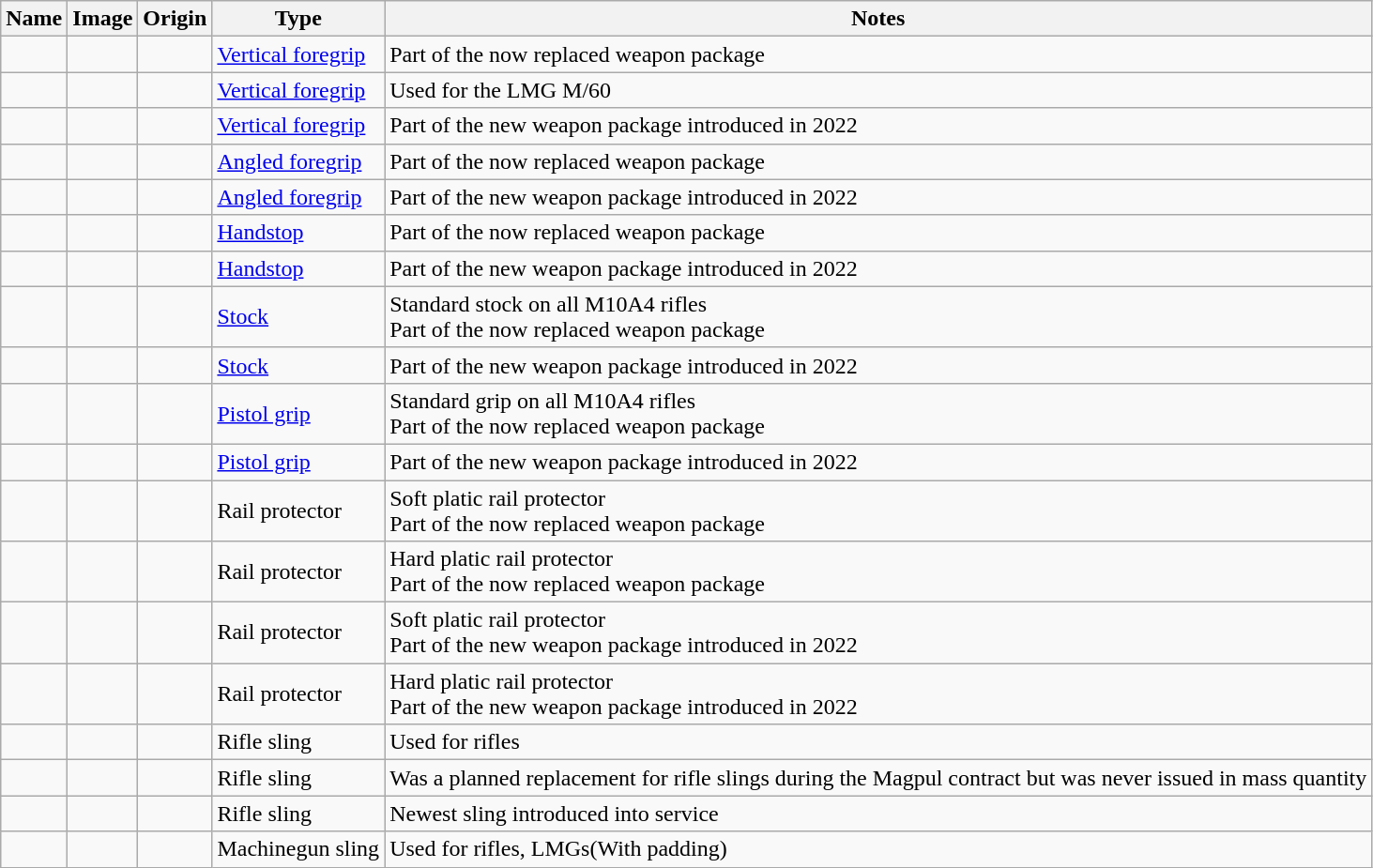<table class="wikitable">
<tr>
<th>Name</th>
<th>Image</th>
<th>Origin</th>
<th>Type</th>
<th>Notes</th>
</tr>
<tr>
<td></td>
<td></td>
<td></td>
<td><a href='#'>Vertical foregrip</a></td>
<td>Part of the now replaced weapon package</td>
</tr>
<tr>
<td></td>
<td></td>
<td></td>
<td><a href='#'>Vertical foregrip</a></td>
<td>Used for the LMG M/60</td>
</tr>
<tr>
<td></td>
<td></td>
<td></td>
<td><a href='#'>Vertical foregrip</a></td>
<td>Part of the new weapon package introduced in 2022</td>
</tr>
<tr>
<td></td>
<td></td>
<td></td>
<td><a href='#'>Angled foregrip</a></td>
<td>Part of the now replaced weapon package</td>
</tr>
<tr>
<td></td>
<td></td>
<td></td>
<td><a href='#'>Angled foregrip</a></td>
<td>Part of the new weapon package introduced in 2022</td>
</tr>
<tr>
<td></td>
<td></td>
<td></td>
<td><a href='#'>Handstop</a></td>
<td>Part of the now replaced weapon package</td>
</tr>
<tr>
<td></td>
<td></td>
<td></td>
<td><a href='#'>Handstop</a></td>
<td>Part of the new weapon package introduced in 2022</td>
</tr>
<tr>
<td></td>
<td></td>
<td></td>
<td><a href='#'>Stock</a></td>
<td>Standard stock on all M10A4 rifles<br>Part of the now replaced weapon package</td>
</tr>
<tr>
<td></td>
<td></td>
<td></td>
<td><a href='#'>Stock</a></td>
<td>Part of the new weapon package introduced in 2022</td>
</tr>
<tr>
<td></td>
<td></td>
<td></td>
<td><a href='#'>Pistol grip</a></td>
<td>Standard grip on all M10A4 rifles<br>Part of the now replaced weapon package</td>
</tr>
<tr>
<td></td>
<td></td>
<td></td>
<td><a href='#'>Pistol grip</a></td>
<td>Part of the new weapon package introduced in 2022</td>
</tr>
<tr>
<td></td>
<td></td>
<td></td>
<td>Rail protector</td>
<td>Soft platic rail protector<br>Part of the now replaced weapon package</td>
</tr>
<tr>
<td></td>
<td></td>
<td></td>
<td>Rail protector</td>
<td>Hard platic rail protector<br>Part of the now replaced weapon package</td>
</tr>
<tr>
<td></td>
<td></td>
<td></td>
<td>Rail protector</td>
<td>Soft platic rail protector<br>Part of the new weapon package introduced in 2022</td>
</tr>
<tr>
<td></td>
<td></td>
<td></td>
<td>Rail protector</td>
<td>Hard platic rail protector<br>Part of the new weapon package introduced in 2022</td>
</tr>
<tr>
<td></td>
<td></td>
<td></td>
<td>Rifle sling</td>
<td>Used for rifles</td>
</tr>
<tr>
<td></td>
<td></td>
<td></td>
<td>Rifle sling</td>
<td>Was a planned replacement for rifle slings during the Magpul contract but was never issued in mass quantity</td>
</tr>
<tr>
<td></td>
<td></td>
<td></td>
<td>Rifle sling</td>
<td>Newest sling introduced into service</td>
</tr>
<tr>
<td></td>
<td></td>
<td></td>
<td>Machinegun sling</td>
<td>Used for rifles, LMGs(With padding)</td>
</tr>
</table>
